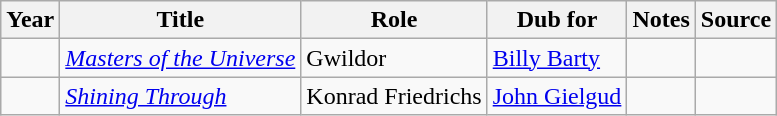<table class="wikitable sortable plainrowheaders">
<tr>
<th>Year</th>
<th>Title</th>
<th>Role</th>
<th>Dub for</th>
<th class="unsortable">Notes</th>
<th class="unsortable">Source</th>
</tr>
<tr>
<td></td>
<td><em><a href='#'>Masters of the Universe</a></em></td>
<td>Gwildor</td>
<td><a href='#'>Billy Barty</a></td>
<td></td>
<td></td>
</tr>
<tr>
<td></td>
<td><em><a href='#'>Shining Through</a></em></td>
<td>Konrad Friedrichs</td>
<td><a href='#'>John Gielgud</a></td>
<td></td>
<td></td>
</tr>
</table>
